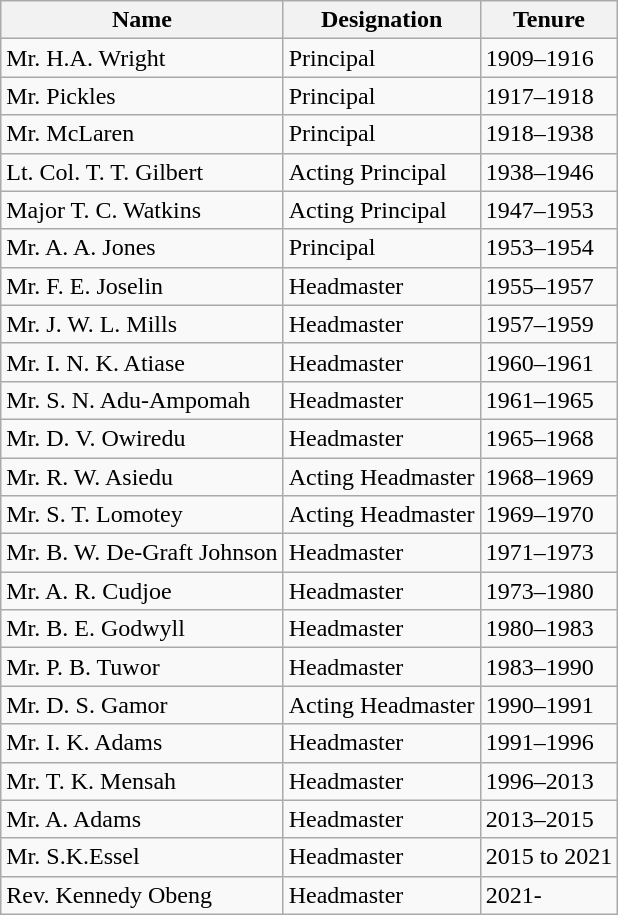<table class="wikitable">
<tr>
<th>Name</th>
<th>Designation</th>
<th>Tenure</th>
</tr>
<tr>
<td>Mr. H.A. Wright</td>
<td>Principal</td>
<td>1909–1916</td>
</tr>
<tr>
<td>Mr. Pickles</td>
<td>Principal</td>
<td>1917–1918</td>
</tr>
<tr>
<td>Mr. McLaren</td>
<td>Principal</td>
<td>1918–1938</td>
</tr>
<tr>
<td>Lt. Col. T. T. Gilbert</td>
<td>Acting Principal</td>
<td>1938–1946</td>
</tr>
<tr>
<td>Major T. C. Watkins</td>
<td>Acting Principal</td>
<td>1947–1953</td>
</tr>
<tr>
<td>Mr. A. A. Jones</td>
<td>Principal</td>
<td>1953–1954</td>
</tr>
<tr>
<td>Mr. F. E. Joselin</td>
<td>Headmaster</td>
<td>1955–1957</td>
</tr>
<tr>
<td>Mr. J. W. L. Mills</td>
<td>Headmaster</td>
<td>1957–1959</td>
</tr>
<tr>
<td>Mr. I. N. K. Atiase</td>
<td>Headmaster</td>
<td>1960–1961</td>
</tr>
<tr>
<td>Mr. S. N. Adu-Ampomah</td>
<td>Headmaster</td>
<td>1961–1965</td>
</tr>
<tr>
<td>Mr. D. V. Owiredu</td>
<td>Headmaster</td>
<td>1965–1968</td>
</tr>
<tr>
<td>Mr. R. W. Asiedu</td>
<td>Acting Headmaster</td>
<td>1968–1969</td>
</tr>
<tr>
<td>Mr. S. T. Lomotey</td>
<td>Acting Headmaster</td>
<td>1969–1970</td>
</tr>
<tr>
<td>Mr. B. W. De-Graft Johnson</td>
<td>Headmaster</td>
<td>1971–1973</td>
</tr>
<tr>
<td>Mr. A. R. Cudjoe</td>
<td>Headmaster</td>
<td>1973–1980</td>
</tr>
<tr>
<td>Mr. B. E. Godwyll</td>
<td>Headmaster</td>
<td>1980–1983</td>
</tr>
<tr>
<td>Mr. P. B. Tuwor</td>
<td>Headmaster</td>
<td>1983–1990</td>
</tr>
<tr>
<td>Mr. D. S. Gamor</td>
<td>Acting Headmaster</td>
<td>1990–1991</td>
</tr>
<tr>
<td>Mr. I. K. Adams</td>
<td>Headmaster</td>
<td>1991–1996</td>
</tr>
<tr>
<td>Mr. T. K. Mensah</td>
<td>Headmaster</td>
<td>1996–2013</td>
</tr>
<tr>
<td>Mr. A. Adams</td>
<td>Headmaster</td>
<td>2013–2015</td>
</tr>
<tr>
<td>Mr. S.K.Essel</td>
<td>Headmaster</td>
<td>2015 to 2021</td>
</tr>
<tr>
<td>Rev. Kennedy Obeng</td>
<td>Headmaster</td>
<td>2021-</td>
</tr>
</table>
